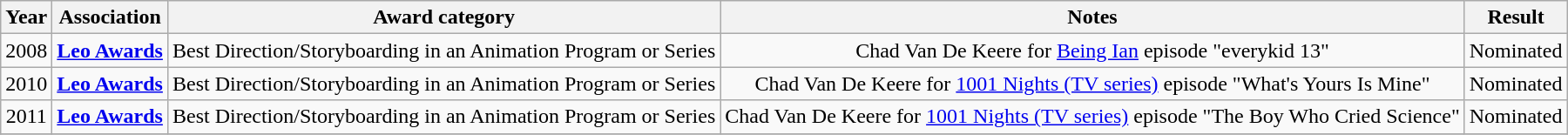<table class="wikitable" border="1" style="text-align: center">
<tr>
<th><strong>Year</strong></th>
<th><strong>Association</strong></th>
<th><strong>Award category</strong></th>
<th><strong>Notes</strong></th>
<th><strong>Result</strong></th>
</tr>
<tr>
<td>2008</td>
<td><strong><a href='#'>Leo Awards</a></strong></td>
<td>Best Direction/Storyboarding in an Animation Program or Series</td>
<td>Chad Van De Keere for <a href='#'>Being Ian</a> episode "everykid 13"</td>
<td>Nominated</td>
</tr>
<tr>
<td>2010</td>
<td><strong><a href='#'>Leo Awards</a></strong></td>
<td>Best Direction/Storyboarding in an Animation Program or Series</td>
<td>Chad Van De Keere for <a href='#'>1001 Nights (TV series)</a> episode "What's Yours Is Mine"</td>
<td>Nominated</td>
</tr>
<tr>
<td>2011</td>
<td><strong><a href='#'>Leo Awards</a></strong></td>
<td>Best Direction/Storyboarding in an Animation Program or Series</td>
<td>Chad Van De Keere for <a href='#'>1001 Nights (TV series)</a> episode "The Boy Who Cried Science"</td>
<td>Nominated</td>
</tr>
<tr>
</tr>
</table>
